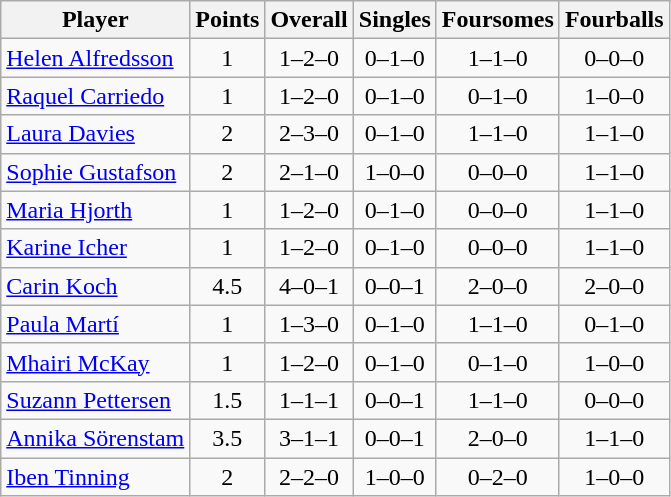<table class="wikitable sortable" style="text-align:center">
<tr>
<th>Player</th>
<th>Points</th>
<th>Overall</th>
<th>Singles</th>
<th>Foursomes</th>
<th>Fourballs</th>
</tr>
<tr>
<td align=left><a href='#'>Helen Alfredsson</a></td>
<td>1</td>
<td>1–2–0</td>
<td>0–1–0</td>
<td>1–1–0</td>
<td>0–0–0</td>
</tr>
<tr>
<td align=left><a href='#'>Raquel Carriedo</a></td>
<td>1</td>
<td>1–2–0</td>
<td>0–1–0</td>
<td>0–1–0</td>
<td>1–0–0</td>
</tr>
<tr>
<td align=left><a href='#'>Laura Davies</a></td>
<td>2</td>
<td>2–3–0</td>
<td>0–1–0</td>
<td>1–1–0</td>
<td>1–1–0</td>
</tr>
<tr>
<td align=left><a href='#'>Sophie Gustafson</a></td>
<td>2</td>
<td>2–1–0</td>
<td>1–0–0</td>
<td>0–0–0</td>
<td>1–1–0</td>
</tr>
<tr>
<td align=left><a href='#'>Maria Hjorth</a></td>
<td>1</td>
<td>1–2–0</td>
<td>0–1–0</td>
<td>0–0–0</td>
<td>1–1–0</td>
</tr>
<tr>
<td align=left><a href='#'>Karine Icher</a></td>
<td>1</td>
<td>1–2–0</td>
<td>0–1–0</td>
<td>0–0–0</td>
<td>1–1–0</td>
</tr>
<tr>
<td align=left><a href='#'>Carin Koch</a></td>
<td>4.5</td>
<td>4–0–1</td>
<td>0–0–1</td>
<td>2–0–0</td>
<td>2–0–0</td>
</tr>
<tr>
<td align=left><a href='#'>Paula Martí</a></td>
<td>1</td>
<td>1–3–0</td>
<td>0–1–0</td>
<td>1–1–0</td>
<td>0–1–0</td>
</tr>
<tr>
<td align=left><a href='#'>Mhairi McKay</a></td>
<td>1</td>
<td>1–2–0</td>
<td>0–1–0</td>
<td>0–1–0</td>
<td>1–0–0</td>
</tr>
<tr>
<td align=left><a href='#'>Suzann Pettersen</a></td>
<td>1.5</td>
<td>1–1–1</td>
<td>0–0–1</td>
<td>1–1–0</td>
<td>0–0–0</td>
</tr>
<tr>
<td align=left><a href='#'>Annika Sörenstam</a></td>
<td>3.5</td>
<td>3–1–1</td>
<td>0–0–1</td>
<td>2–0–0</td>
<td>1–1–0</td>
</tr>
<tr>
<td align=left><a href='#'>Iben Tinning</a></td>
<td>2</td>
<td>2–2–0</td>
<td>1–0–0</td>
<td>0–2–0</td>
<td>1–0–0</td>
</tr>
</table>
